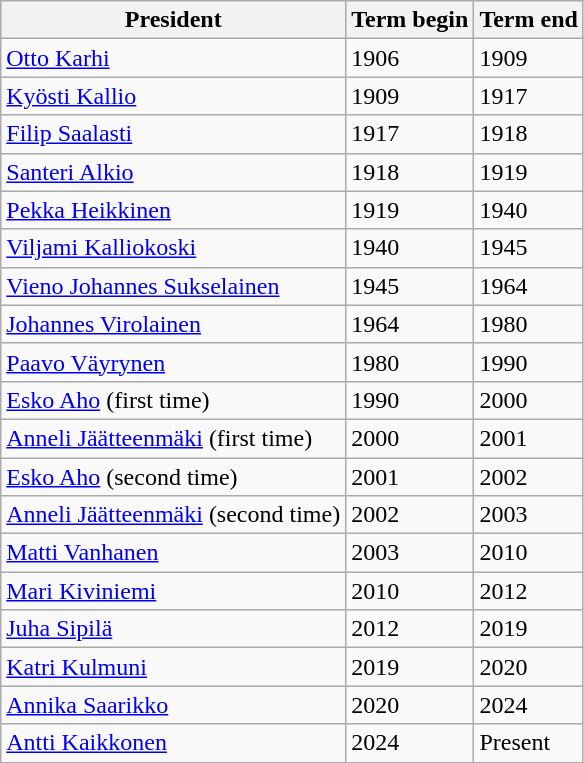<table class="wikitable">
<tr>
<th>President</th>
<th>Term begin</th>
<th>Term end</th>
</tr>
<tr>
<td><a href='#'>Otto Karhi</a></td>
<td>1906</td>
<td>1909</td>
</tr>
<tr>
<td><a href='#'>Kyösti Kallio</a></td>
<td>1909</td>
<td>1917</td>
</tr>
<tr>
<td><a href='#'>Filip Saalasti</a></td>
<td>1917</td>
<td>1918</td>
</tr>
<tr>
<td><a href='#'>Santeri Alkio</a></td>
<td>1918</td>
<td>1919</td>
</tr>
<tr>
<td><a href='#'>Pekka Heikkinen</a></td>
<td>1919</td>
<td>1940</td>
</tr>
<tr>
<td><a href='#'>Viljami Kalliokoski</a></td>
<td>1940</td>
<td>1945</td>
</tr>
<tr>
<td><a href='#'>Vieno Johannes Sukselainen</a></td>
<td>1945</td>
<td>1964</td>
</tr>
<tr>
<td><a href='#'>Johannes Virolainen</a></td>
<td>1964</td>
<td>1980</td>
</tr>
<tr>
<td><a href='#'>Paavo Väyrynen</a></td>
<td>1980</td>
<td>1990</td>
</tr>
<tr>
<td><a href='#'>Esko Aho</a> (first time)</td>
<td>1990</td>
<td>2000</td>
</tr>
<tr>
<td><a href='#'>Anneli Jäätteenmäki</a> (first time)</td>
<td>2000</td>
<td>2001</td>
</tr>
<tr>
<td><a href='#'>Esko Aho</a> (second time)</td>
<td>2001</td>
<td>2002</td>
</tr>
<tr>
<td><a href='#'>Anneli Jäätteenmäki</a> (second time)</td>
<td>2002</td>
<td>2003</td>
</tr>
<tr>
<td><a href='#'>Matti Vanhanen</a></td>
<td>2003</td>
<td>2010</td>
</tr>
<tr>
<td><a href='#'>Mari Kiviniemi</a></td>
<td>2010</td>
<td>2012</td>
</tr>
<tr>
<td><a href='#'>Juha Sipilä</a></td>
<td>2012</td>
<td>2019</td>
</tr>
<tr>
<td><a href='#'>Katri Kulmuni</a></td>
<td>2019</td>
<td>2020</td>
</tr>
<tr>
<td><a href='#'>Annika Saarikko</a></td>
<td>2020</td>
<td>2024</td>
</tr>
<tr>
<td><a href='#'>Antti Kaikkonen</a></td>
<td>2024</td>
<td>Present</td>
</tr>
</table>
